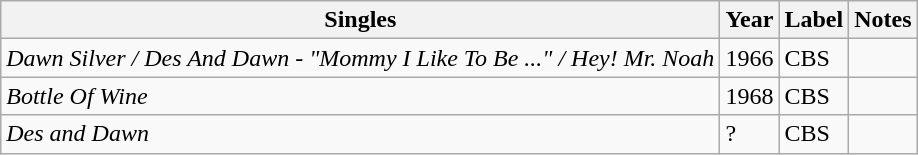<table class="wikitable">
<tr>
<th>Singles</th>
<th>Year</th>
<th>Label</th>
<th>Notes</th>
</tr>
<tr |->
<td><em>Dawn Silver / Des And Dawn - "Mommy I Like To Be ..." / Hey! Mr. Noah </em></td>
<td>1966</td>
<td>CBS</td>
<td></td>
</tr>
<tr>
<td><em>Bottle Of Wine</em></td>
<td>1968</td>
<td>CBS</td>
<td></td>
</tr>
<tr>
<td><em> Des and Dawn </em></td>
<td>?</td>
<td>CBS</td>
<td></td>
</tr>
</table>
